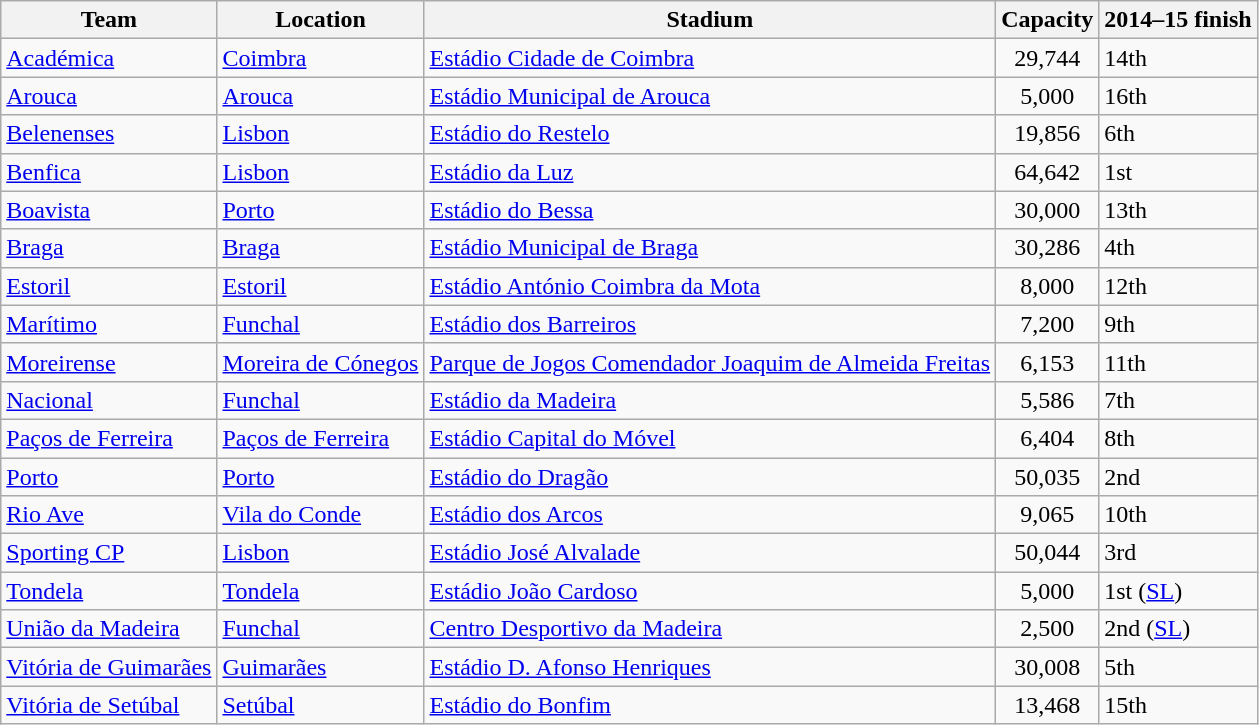<table class="wikitable sortable" style="text-align: left;">
<tr>
<th>Team</th>
<th>Location</th>
<th>Stadium</th>
<th>Capacity</th>
<th data-sort-type="number">2014–15 finish</th>
</tr>
<tr>
<td><a href='#'>Académica</a></td>
<td><a href='#'>Coimbra</a></td>
<td><a href='#'>Estádio Cidade de Coimbra</a></td>
<td style="text-align:center;">29,744</td>
<td>14th</td>
</tr>
<tr>
<td><a href='#'>Arouca</a></td>
<td><a href='#'>Arouca</a></td>
<td><a href='#'>Estádio Municipal de Arouca</a></td>
<td style="text-align:center;">5,000</td>
<td>16th</td>
</tr>
<tr>
<td><a href='#'>Belenenses</a></td>
<td><a href='#'>Lisbon</a></td>
<td><a href='#'>Estádio do Restelo</a></td>
<td style="text-align:center;">19,856</td>
<td>6th</td>
</tr>
<tr>
<td><a href='#'>Benfica</a></td>
<td><a href='#'>Lisbon</a></td>
<td><a href='#'>Estádio da Luz</a></td>
<td style="text-align:center;">64,642</td>
<td>1st</td>
</tr>
<tr>
<td><a href='#'>Boavista</a></td>
<td><a href='#'>Porto</a></td>
<td><a href='#'>Estádio do Bessa</a></td>
<td style="text-align:center;">30,000</td>
<td>13th</td>
</tr>
<tr>
<td><a href='#'>Braga</a></td>
<td><a href='#'>Braga</a></td>
<td><a href='#'>Estádio Municipal de Braga</a></td>
<td style="text-align:center;">30,286</td>
<td>4th</td>
</tr>
<tr>
<td><a href='#'>Estoril</a></td>
<td><a href='#'>Estoril</a></td>
<td><a href='#'>Estádio António Coimbra da Mota</a></td>
<td style="text-align:center;">8,000</td>
<td>12th</td>
</tr>
<tr>
<td><a href='#'>Marítimo</a></td>
<td><a href='#'>Funchal</a></td>
<td><a href='#'>Estádio dos Barreiros</a></td>
<td style="text-align:center;">7,200</td>
<td>9th</td>
</tr>
<tr>
<td><a href='#'>Moreirense</a></td>
<td><a href='#'>Moreira de Cónegos</a></td>
<td><a href='#'>Parque de Jogos Comendador Joaquim de Almeida Freitas</a></td>
<td style="text-align:center;">6,153</td>
<td>11th</td>
</tr>
<tr>
<td><a href='#'>Nacional</a></td>
<td><a href='#'>Funchal</a></td>
<td><a href='#'>Estádio da Madeira</a></td>
<td style="text-align:center;">5,586</td>
<td>7th</td>
</tr>
<tr>
<td><a href='#'>Paços de Ferreira</a></td>
<td><a href='#'>Paços de Ferreira</a></td>
<td><a href='#'>Estádio Capital do Móvel</a></td>
<td style="text-align:center;">6,404</td>
<td>8th</td>
</tr>
<tr>
<td><a href='#'>Porto</a></td>
<td><a href='#'>Porto</a></td>
<td><a href='#'>Estádio do Dragão</a></td>
<td style="text-align:center;">50,035</td>
<td>2nd</td>
</tr>
<tr>
<td><a href='#'>Rio Ave</a></td>
<td><a href='#'>Vila do Conde</a></td>
<td><a href='#'>Estádio dos Arcos</a></td>
<td style="text-align:center;">9,065</td>
<td>10th</td>
</tr>
<tr>
<td><a href='#'>Sporting CP</a></td>
<td><a href='#'>Lisbon</a></td>
<td><a href='#'>Estádio José Alvalade</a></td>
<td style="text-align:center;">50,044</td>
<td>3rd</td>
</tr>
<tr>
<td><a href='#'>Tondela</a></td>
<td><a href='#'>Tondela</a></td>
<td><a href='#'>Estádio João Cardoso</a></td>
<td style="text-align:center;">5,000</td>
<td>1st (<a href='#'>SL</a>)</td>
</tr>
<tr>
<td><a href='#'>União da Madeira</a></td>
<td><a href='#'>Funchal</a></td>
<td><a href='#'>Centro Desportivo da Madeira</a></td>
<td style="text-align:center;">2,500</td>
<td>2nd (<a href='#'>SL</a>)</td>
</tr>
<tr>
<td><a href='#'>Vitória de Guimarães</a></td>
<td><a href='#'>Guimarães</a></td>
<td><a href='#'>Estádio D. Afonso Henriques</a></td>
<td style="text-align:center;">30,008</td>
<td>5th</td>
</tr>
<tr>
<td><a href='#'>Vitória de Setúbal</a></td>
<td><a href='#'>Setúbal</a></td>
<td><a href='#'>Estádio do Bonfim</a></td>
<td style="text-align:center;">13,468</td>
<td>15th</td>
</tr>
</table>
